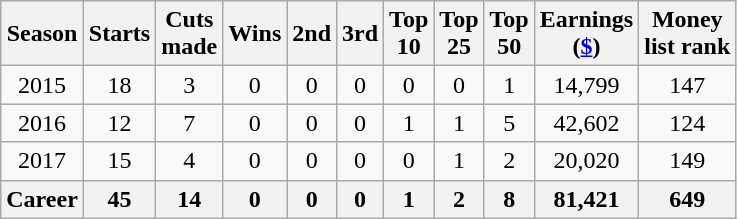<table class="wikitable" style="text-align:center">
<tr>
<th>Season</th>
<th>Starts</th>
<th>Cuts<br>made</th>
<th>Wins</th>
<th>2nd</th>
<th>3rd</th>
<th>Top<br>10</th>
<th>Top<br>25</th>
<th>Top<br>50</th>
<th>Earnings<br>(<a href='#'>$</a>)</th>
<th>Money<br>list rank</th>
</tr>
<tr>
<td>2015</td>
<td>18</td>
<td>3</td>
<td>0</td>
<td>0</td>
<td>0</td>
<td>0</td>
<td>0</td>
<td>1</td>
<td>14,799</td>
<td>147</td>
</tr>
<tr>
<td>2016</td>
<td>12</td>
<td>7</td>
<td>0</td>
<td>0</td>
<td>0</td>
<td>1</td>
<td>1</td>
<td>5</td>
<td>42,602</td>
<td>124</td>
</tr>
<tr>
<td>2017</td>
<td>15</td>
<td>4</td>
<td>0</td>
<td>0</td>
<td>0</td>
<td>0</td>
<td>1</td>
<td>2</td>
<td>20,020</td>
<td>149</td>
</tr>
<tr>
<th>Career</th>
<th>45</th>
<th>14</th>
<th>0</th>
<th>0</th>
<th>0</th>
<th>1</th>
<th>2</th>
<th>8</th>
<th>81,421</th>
<th>649</th>
</tr>
</table>
